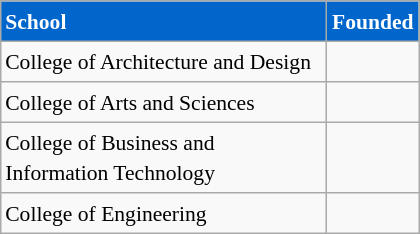<table class="wikitable" style="float:right; margin-left:1em; font-size:90%; line-height:1.4em; width:280px">
<tr>
<th style="background:#0066CC;color:white;text-align:left;">School</th>
<th style="background:#0066CC;color:white;">Founded</th>
</tr>
<tr>
<td>College of Architecture and Design</td>
<td></td>
</tr>
<tr>
<td>College of Arts and Sciences</td>
<td></td>
</tr>
<tr>
<td>College of Business and Information Technology</td>
<td></td>
</tr>
<tr>
<td>College of Engineering</td>
<td></td>
</tr>
</table>
